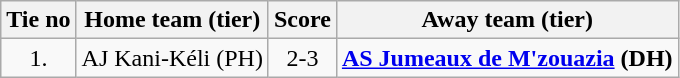<table class="wikitable" style="text-align: center">
<tr>
<th>Tie no</th>
<th>Home team (tier)</th>
<th>Score</th>
<th>Away team (tier)</th>
</tr>
<tr>
<td>1.</td>
<td> AJ Kani-Kéli (PH)</td>
<td>2-3 </td>
<td><strong><a href='#'>AS Jumeaux de M'zouazia</a> (DH) </strong></td>
</tr>
</table>
